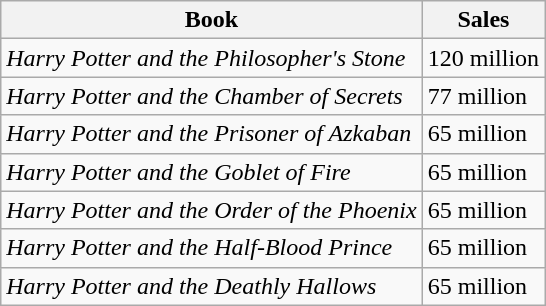<table class="wikitable">
<tr>
<th>Book</th>
<th>Sales</th>
</tr>
<tr>
<td><em>Harry Potter and the Philosopher's Stone</em></td>
<td>120 million</td>
</tr>
<tr>
<td><em>Harry Potter and the Chamber of Secrets</em></td>
<td>77 million</td>
</tr>
<tr>
<td><em>Harry Potter and the Prisoner of Azkaban</em></td>
<td>65 million</td>
</tr>
<tr>
<td><em>Harry Potter and the Goblet of Fire</em></td>
<td>65 million</td>
</tr>
<tr>
<td><em>Harry Potter and the Order of the Phoenix</em></td>
<td>65 million</td>
</tr>
<tr>
<td><em>Harry Potter and the Half-Blood Prince</em></td>
<td>65 million</td>
</tr>
<tr>
<td><em>Harry Potter and the Deathly Hallows</em></td>
<td>65 million</td>
</tr>
</table>
